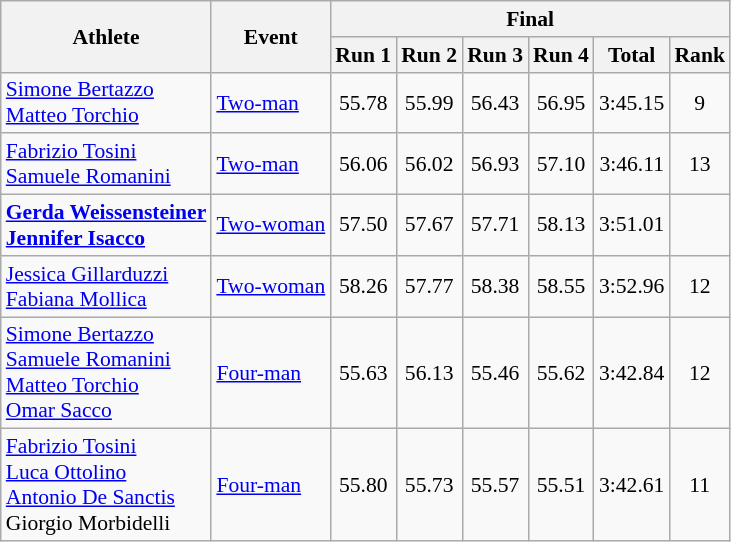<table class="wikitable" style="font-size:90%">
<tr>
<th rowspan="2">Athlete</th>
<th rowspan="2">Event</th>
<th colspan="6">Final</th>
</tr>
<tr>
<th>Run 1</th>
<th>Run 2</th>
<th>Run 3</th>
<th>Run 4</th>
<th>Total</th>
<th>Rank</th>
</tr>
<tr>
<td><a href='#'>Simone Bertazzo</a><br><a href='#'>Matteo Torchio</a></td>
<td><a href='#'>Two-man</a></td>
<td align="center">55.78</td>
<td align="center">55.99</td>
<td align="center">56.43</td>
<td align="center">56.95</td>
<td align="center">3:45.15</td>
<td align="center">9</td>
</tr>
<tr>
<td><a href='#'>Fabrizio Tosini</a><br><a href='#'>Samuele Romanini</a></td>
<td><a href='#'>Two-man</a></td>
<td align="center">56.06</td>
<td align="center">56.02</td>
<td align="center">56.93</td>
<td align="center">57.10</td>
<td align="center">3:46.11</td>
<td align="center">13</td>
</tr>
<tr>
<td><strong><a href='#'>Gerda Weissensteiner</a><br><a href='#'>Jennifer Isacco</a></strong></td>
<td><a href='#'>Two-woman</a></td>
<td align="center">57.50</td>
<td align="center">57.67</td>
<td align="center">57.71</td>
<td align="center">58.13</td>
<td align="center">3:51.01</td>
<td align="center"></td>
</tr>
<tr>
<td><a href='#'>Jessica Gillarduzzi</a><br><a href='#'>Fabiana Mollica</a></td>
<td><a href='#'>Two-woman</a></td>
<td align="center">58.26</td>
<td align="center">57.77</td>
<td align="center">58.38</td>
<td align="center">58.55</td>
<td align="center">3:52.96</td>
<td align="center">12</td>
</tr>
<tr>
<td><a href='#'>Simone Bertazzo</a><br><a href='#'>Samuele Romanini</a><br><a href='#'>Matteo Torchio</a><br><a href='#'>Omar Sacco</a></td>
<td><a href='#'>Four-man</a></td>
<td align="center">55.63</td>
<td align="center">56.13</td>
<td align="center">55.46</td>
<td align="center">55.62</td>
<td align="center">3:42.84</td>
<td align="center">12</td>
</tr>
<tr>
<td><a href='#'>Fabrizio Tosini</a><br><a href='#'>Luca Ottolino</a><br><a href='#'>Antonio De Sanctis</a><br>Giorgio Morbidelli</td>
<td><a href='#'>Four-man</a></td>
<td align="center">55.80</td>
<td align="center">55.73</td>
<td align="center">55.57</td>
<td align="center">55.51</td>
<td align="center">3:42.61</td>
<td align="center">11</td>
</tr>
</table>
